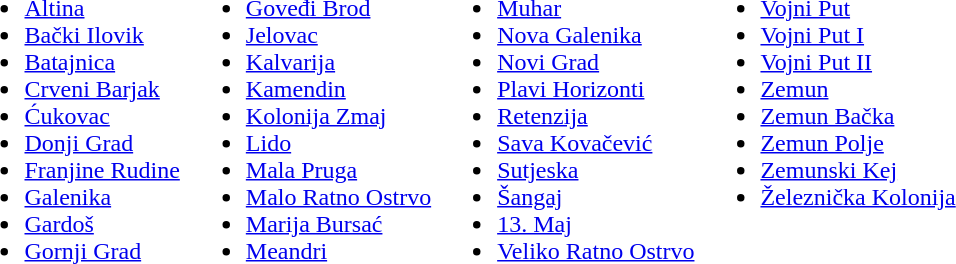<table>
<tr valign=top>
<td><br><ul><li><a href='#'>Altina</a></li><li><a href='#'>Bački Ilovik</a></li><li><a href='#'>Batajnica</a></li><li><a href='#'>Crveni Barjak</a></li><li><a href='#'>Ćukovac</a></li><li><a href='#'>Donji Grad</a></li><li><a href='#'>Franjine Rudine</a></li><li><a href='#'>Galenika</a></li><li><a href='#'>Gardoš</a></li><li><a href='#'>Gornji Grad</a></li></ul></td>
<td><br><ul><li><a href='#'>Goveđi Brod</a></li><li><a href='#'>Jelovac</a></li><li><a href='#'>Kalvarija</a></li><li><a href='#'>Kamendin</a></li><li><a href='#'>Kolonija Zmaj</a></li><li><a href='#'>Lido</a></li><li><a href='#'>Mala Pruga</a></li><li><a href='#'>Malo Ratno Ostrvo</a></li><li><a href='#'>Marija Bursać</a></li><li><a href='#'>Meandri</a></li></ul></td>
<td><br><ul><li><a href='#'>Muhar</a></li><li><a href='#'>Nova Galenika</a></li><li><a href='#'>Novi Grad</a></li><li><a href='#'>Plavi Horizonti</a></li><li><a href='#'>Retenzija</a></li><li><a href='#'>Sava Kovačević</a></li><li><a href='#'>Sutjeska</a></li><li><a href='#'>Šangaj</a></li><li><a href='#'>13. Maj</a></li><li><a href='#'>Veliko Ratno Ostrvo</a></li></ul></td>
<td><br><ul><li><a href='#'>Vojni Put</a></li><li><a href='#'>Vojni Put I</a></li><li><a href='#'>Vojni Put II</a></li><li><a href='#'>Zemun</a></li><li><a href='#'>Zemun Bačka</a></li><li><a href='#'>Zemun Polje</a></li><li><a href='#'>Zemunski Kej</a></li><li><a href='#'>Železnička Kolonija</a></li></ul></td>
</tr>
</table>
